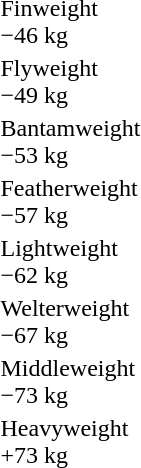<table>
<tr>
<td rowspan=2>Finweight<br>−46 kg</td>
<td rowspan=2></td>
<td rowspan=2></td>
<td></td>
</tr>
<tr>
<td></td>
</tr>
<tr>
<td rowspan=2>Flyweight<br>−49 kg</td>
<td rowspan=2></td>
<td rowspan=2></td>
<td></td>
</tr>
<tr>
<td></td>
</tr>
<tr>
<td rowspan=2>Bantamweight<br>−53 kg</td>
<td rowspan=2></td>
<td rowspan=2></td>
<td></td>
</tr>
<tr>
<td></td>
</tr>
<tr>
<td rowspan=2>Featherweight<br>−57 kg</td>
<td rowspan=2></td>
<td rowspan=2></td>
<td></td>
</tr>
<tr>
<td></td>
</tr>
<tr>
<td rowspan=2>Lightweight<br>−62 kg</td>
<td rowspan=2></td>
<td rowspan=2></td>
<td></td>
</tr>
<tr>
<td></td>
</tr>
<tr>
<td rowspan=2>Welterweight<br>−67 kg</td>
<td rowspan=2></td>
<td rowspan=2></td>
<td></td>
</tr>
<tr>
<td></td>
</tr>
<tr>
<td rowspan=2>Middleweight<br>−73 kg</td>
<td rowspan=2></td>
<td rowspan=2></td>
<td></td>
</tr>
<tr>
<td></td>
</tr>
<tr>
<td rowspan=2>Heavyweight<br>+73 kg</td>
<td rowspan=2></td>
<td rowspan=2></td>
<td></td>
</tr>
<tr>
<td></td>
</tr>
</table>
